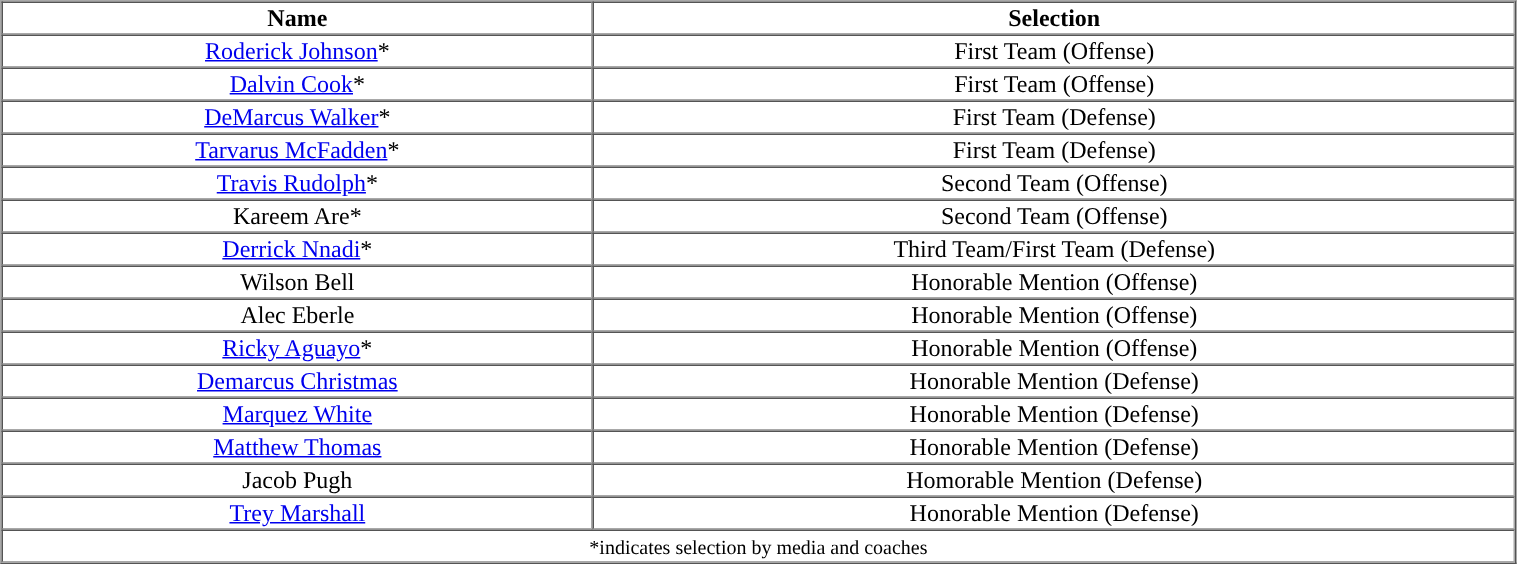<table cellpadding="1" border="1" cellspacing="0" width="80%">
<tr>
<th>Name</th>
<th>Selection</th>
</tr>
<tr align="center">
<td><a href='#'>Roderick Johnson</a>*</td>
<td>First Team (Offense)</td>
</tr>
<tr align="center">
<td><a href='#'>Dalvin Cook</a>*</td>
<td>First Team (Offense)</td>
</tr>
<tr align="center">
<td><a href='#'>DeMarcus Walker</a>*</td>
<td>First Team (Defense)</td>
</tr>
<tr align="center">
<td><a href='#'>Tarvarus McFadden</a>*</td>
<td>First Team (Defense)</td>
</tr>
<tr align="center">
<td><a href='#'>Travis Rudolph</a>*</td>
<td>Second Team (Offense)</td>
</tr>
<tr align="center">
<td>Kareem Are*</td>
<td>Second Team (Offense)</td>
</tr>
<tr align="center">
<td><a href='#'>Derrick Nnadi</a>*</td>
<td>Third Team/First Team (Defense)</td>
</tr>
<tr align="center">
<td>Wilson Bell</td>
<td>Honorable Mention (Offense)</td>
</tr>
<tr align="center">
<td>Alec Eberle</td>
<td>Honorable Mention (Offense)</td>
</tr>
<tr align="center">
<td><a href='#'>Ricky Aguayo</a>*</td>
<td>Honorable Mention (Offense)</td>
</tr>
<tr align="center">
<td><a href='#'>Demarcus Christmas</a></td>
<td>Honorable Mention (Defense)</td>
</tr>
<tr align="center">
<td><a href='#'>Marquez White</a></td>
<td>Honorable Mention (Defense)</td>
</tr>
<tr align="center">
<td><a href='#'>Matthew Thomas</a></td>
<td>Honorable Mention (Defense)</td>
</tr>
<tr align="center">
<td>Jacob Pugh</td>
<td>Homorable Mention (Defense)</td>
</tr>
<tr align="center">
<td><a href='#'>Trey Marshall</a></td>
<td>Honorable Mention (Defense)</td>
</tr>
<tr align="center">
<td colspan=2><small>*indicates selection by media and coaches</small></td>
</tr>
</table>
